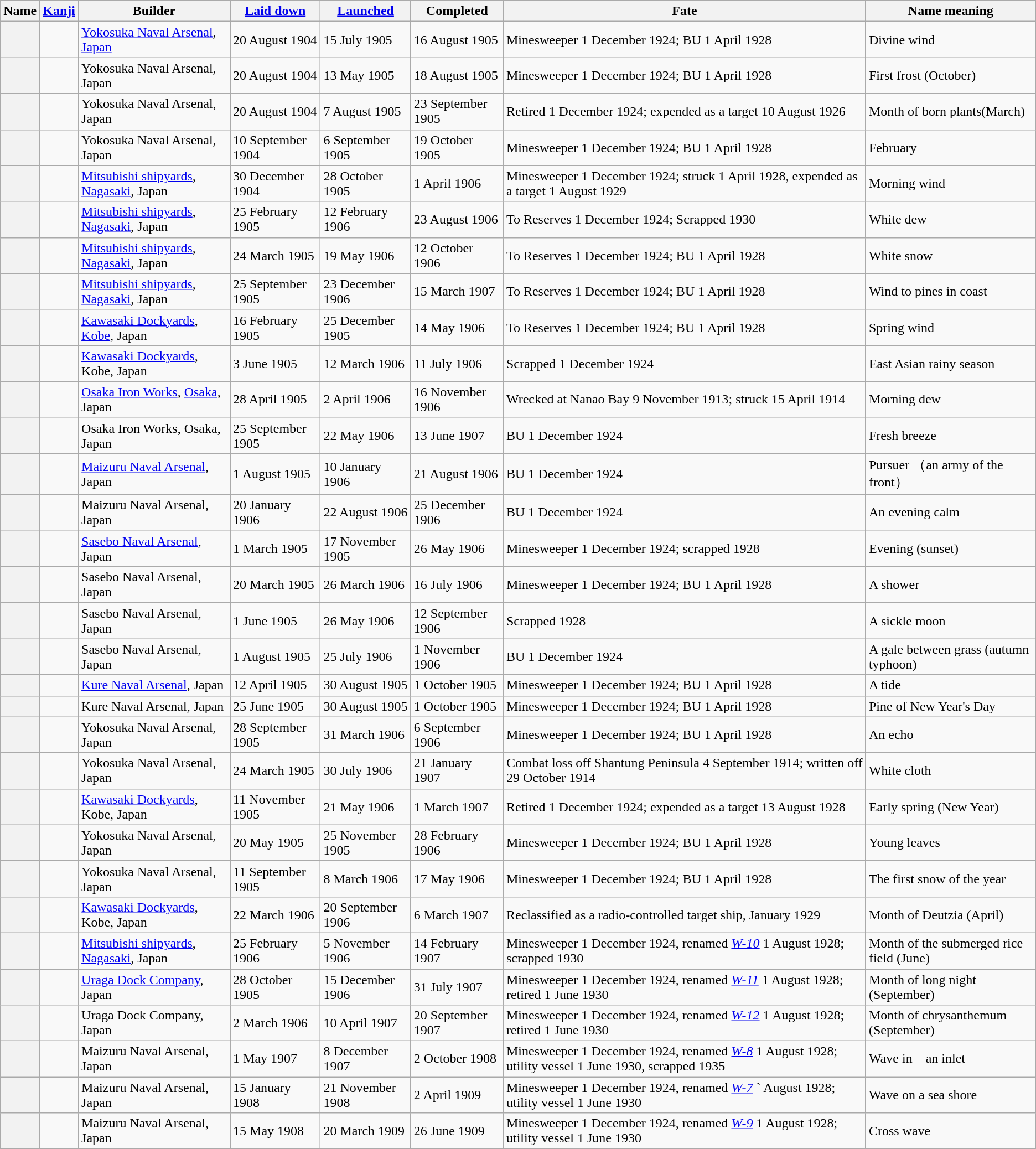<table class="wikitable sortable plainrowheaders">
<tr>
<th scope="col">Name</th>
<th scope="col"><a href='#'>Kanji</a></th>
<th scope="col">Builder</th>
<th scope="col"><a href='#'>Laid down</a></th>
<th scope="col"><a href='#'>Launched</a></th>
<th scope="col">Completed</th>
<th scope="col" class="unsortable">Fate</th>
<th scope="col" class="unsortable">Name meaning</th>
</tr>
<tr>
<th scope="row"></th>
<td></td>
<td><a href='#'>Yokosuka Naval Arsenal</a>, <a href='#'>Japan</a></td>
<td>20 August 1904</td>
<td>15 July 1905</td>
<td>16 August 1905</td>
<td>Minesweeper 1 December 1924; BU 1 April 1928</td>
<td>Divine wind</td>
</tr>
<tr>
<th scope="row"></th>
<td></td>
<td>Yokosuka Naval Arsenal, Japan</td>
<td>20 August 1904</td>
<td>13 May 1905</td>
<td>18 August 1905</td>
<td>Minesweeper 1 December 1924; BU 1 April 1928</td>
<td>First frost (October)</td>
</tr>
<tr>
<th scope="row"></th>
<td></td>
<td>Yokosuka Naval Arsenal, Japan</td>
<td>20 August 1904</td>
<td>7 August 1905</td>
<td>23 September 1905</td>
<td>Retired 1 December 1924; expended as a target 10 August 1926</td>
<td>Month of born plants(March)</td>
</tr>
<tr>
<th scope="row"></th>
<td></td>
<td>Yokosuka Naval Arsenal, Japan</td>
<td>10 September 1904</td>
<td>6 September 1905</td>
<td>19 October 1905</td>
<td>Minesweeper 1 December 1924; BU 1 April 1928</td>
<td>February</td>
</tr>
<tr>
<th scope="row"></th>
<td></td>
<td><a href='#'>Mitsubishi shipyards</a>, <a href='#'>Nagasaki</a>, Japan</td>
<td>30 December 1904</td>
<td>28 October 1905</td>
<td>1 April 1906</td>
<td>Minesweeper 1 December 1924; struck 1 April 1928, expended as a target 1 August 1929</td>
<td>Morning wind</td>
</tr>
<tr>
<th scope="row"></th>
<td></td>
<td><a href='#'>Mitsubishi shipyards</a>, <a href='#'>Nagasaki</a>, Japan</td>
<td>25 February 1905</td>
<td>12 February 1906</td>
<td>23 August 1906</td>
<td>To Reserves 1 December 1924; Scrapped 1930</td>
<td>White dew</td>
</tr>
<tr>
<th scope="row"></th>
<td></td>
<td><a href='#'>Mitsubishi shipyards</a>, <a href='#'>Nagasaki</a>, Japan</td>
<td>24 March 1905</td>
<td>19 May 1906</td>
<td>12 October 1906</td>
<td>To Reserves 1 December 1924; BU 1 April 1928</td>
<td>White snow</td>
</tr>
<tr>
<th scope="row"></th>
<td></td>
<td><a href='#'>Mitsubishi shipyards</a>, <a href='#'>Nagasaki</a>, Japan</td>
<td>25 September 1905</td>
<td>23 December 1906</td>
<td>15 March 1907</td>
<td>To Reserves 1 December 1924; BU 1 April 1928</td>
<td>Wind to pines in coast</td>
</tr>
<tr>
<th scope="row"></th>
<td></td>
<td><a href='#'>Kawasaki Dockyards</a>, <a href='#'>Kobe</a>, Japan</td>
<td>16 February 1905</td>
<td>25 December 1905</td>
<td>14 May 1906</td>
<td>To Reserves 1 December 1924; BU 1 April 1928</td>
<td>Spring wind</td>
</tr>
<tr>
<th scope="row"></th>
<td></td>
<td><a href='#'>Kawasaki Dockyards</a>, Kobe, Japan</td>
<td>3 June 1905</td>
<td>12 March 1906</td>
<td>11 July 1906</td>
<td>Scrapped 1 December 1924</td>
<td>East Asian rainy season</td>
</tr>
<tr>
<th scope="row"></th>
<td></td>
<td><a href='#'>Osaka Iron Works</a>, <a href='#'>Osaka</a>, Japan</td>
<td>28 April 1905</td>
<td>2 April 1906</td>
<td>16 November 1906</td>
<td>Wrecked at Nanao Bay 9 November 1913; struck 15 April 1914</td>
<td>Morning dew</td>
</tr>
<tr>
<th scope="row"></th>
<td></td>
<td>Osaka Iron Works, Osaka, Japan</td>
<td>25 September 1905</td>
<td>22 May 1906</td>
<td>13 June 1907</td>
<td>BU 1 December 1924</td>
<td>Fresh breeze</td>
</tr>
<tr>
<th scope="row"></th>
<td></td>
<td><a href='#'>Maizuru Naval Arsenal</a>, Japan</td>
<td>1 August 1905</td>
<td>10 January 1906</td>
<td>21 August 1906</td>
<td>BU 1 December 1924</td>
<td>Pursuer （an army of the front）</td>
</tr>
<tr>
<th scope="row"></th>
<td></td>
<td>Maizuru Naval Arsenal, Japan</td>
<td>20 January 1906</td>
<td>22 August 1906</td>
<td>25 December 1906</td>
<td>BU 1 December 1924</td>
<td>An evening calm</td>
</tr>
<tr>
<th scope="row"></th>
<td></td>
<td><a href='#'>Sasebo Naval Arsenal</a>, Japan</td>
<td>1 March 1905</td>
<td>17 November 1905</td>
<td>26 May 1906</td>
<td>Minesweeper 1 December 1924; scrapped 1928</td>
<td>Evening (sunset)</td>
</tr>
<tr>
<th scope="row"></th>
<td></td>
<td>Sasebo Naval Arsenal, Japan</td>
<td>20 March 1905</td>
<td>26 March 1906</td>
<td>16 July 1906</td>
<td>Minesweeper 1 December 1924; BU 1 April 1928</td>
<td>A shower</td>
</tr>
<tr>
<th scope="row"></th>
<td></td>
<td>Sasebo Naval Arsenal, Japan</td>
<td>1 June 1905</td>
<td>26 May 1906</td>
<td>12 September 1906</td>
<td>Scrapped 1928</td>
<td>A sickle moon</td>
</tr>
<tr>
<th scope="row"></th>
<td></td>
<td>Sasebo Naval Arsenal, Japan</td>
<td>1 August 1905</td>
<td>25 July 1906</td>
<td>1 November 1906</td>
<td>BU 1 December 1924</td>
<td>A gale between grass (autumn typhoon)</td>
</tr>
<tr>
<th scope="row"></th>
<td></td>
<td><a href='#'>Kure Naval Arsenal</a>, Japan</td>
<td>12 April 1905</td>
<td>30 August 1905</td>
<td>1 October 1905</td>
<td>Minesweeper 1 December 1924; BU 1 April 1928</td>
<td>A tide</td>
</tr>
<tr>
<th scope="row"></th>
<td></td>
<td>Kure Naval Arsenal, Japan</td>
<td>25 June 1905</td>
<td>30 August 1905</td>
<td>1 October 1905</td>
<td>Minesweeper 1 December 1924; BU 1 April 1928</td>
<td>Pine of New Year's Day</td>
</tr>
<tr>
<th scope="row"></th>
<td></td>
<td>Yokosuka Naval Arsenal, Japan</td>
<td>28 September 1905</td>
<td>31 March 1906</td>
<td>6 September 1906</td>
<td>Minesweeper 1 December 1924; BU 1 April 1928</td>
<td>An echo</td>
</tr>
<tr>
<th scope="row"></th>
<td></td>
<td>Yokosuka Naval Arsenal, Japan</td>
<td>24 March 1905</td>
<td>30 July 1906</td>
<td>21 January 1907</td>
<td>Combat loss off Shantung Peninsula 4 September 1914; written off 29 October 1914</td>
<td>White cloth</td>
</tr>
<tr>
<th scope="row"></th>
<td></td>
<td><a href='#'>Kawasaki Dockyards</a>, Kobe, Japan</td>
<td>11 November 1905</td>
<td>21 May 1906</td>
<td>1 March 1907</td>
<td>Retired 1 December 1924; expended as a target 13 August 1928</td>
<td>Early spring (New Year)</td>
</tr>
<tr>
<th scope="row"></th>
<td></td>
<td>Yokosuka Naval Arsenal, Japan</td>
<td>20 May 1905</td>
<td>25 November 1905</td>
<td>28 February 1906</td>
<td>Minesweeper 1 December 1924; BU 1 April 1928</td>
<td>Young leaves</td>
</tr>
<tr>
<th scope="row"></th>
<td></td>
<td>Yokosuka Naval Arsenal, Japan</td>
<td>11 September 1905</td>
<td>8 March 1906</td>
<td>17 May 1906</td>
<td>Minesweeper 1 December 1924; BU 1 April 1928</td>
<td>The first snow of the year</td>
</tr>
<tr>
<th scope="row"></th>
<td></td>
<td><a href='#'>Kawasaki Dockyards</a>, Kobe, Japan</td>
<td>22 March 1906</td>
<td>20 September 1906</td>
<td>6 March 1907</td>
<td>Reclassified as a radio-controlled target ship, January 1929</td>
<td>Month of Deutzia (April)</td>
</tr>
<tr>
<th scope="row"></th>
<td></td>
<td><a href='#'>Mitsubishi shipyards</a>, <a href='#'>Nagasaki</a>, Japan</td>
<td>25 February 1906</td>
<td>5 November 1906</td>
<td>14 February 1907</td>
<td>Minesweeper 1 December 1924, renamed <a href='#'><em>W-10</em></a> 1 August 1928; scrapped 1930</td>
<td>Month of the submerged rice field (June)</td>
</tr>
<tr>
<th scope="row"></th>
<td></td>
<td><a href='#'>Uraga Dock Company</a>, Japan</td>
<td>28 October 1905</td>
<td>15 December 1906</td>
<td>31 July 1907</td>
<td>Minesweeper 1 December 1924, renamed <a href='#'><em>W-11</em></a> 1 August 1928; retired 1 June 1930</td>
<td>Month of long night (September)</td>
</tr>
<tr>
<th scope="row"></th>
<td></td>
<td>Uraga Dock Company, Japan</td>
<td>2 March 1906</td>
<td>10 April 1907</td>
<td>20 September 1907</td>
<td>Minesweeper 1 December 1924, renamed <a href='#'><em>W-12</em></a> 1 August 1928; retired 1 June 1930</td>
<td>Month of chrysanthemum (September)</td>
</tr>
<tr>
<th scope="row"></th>
<td></td>
<td>Maizuru Naval Arsenal, Japan</td>
<td>1 May 1907</td>
<td>8 December 1907</td>
<td>2 October 1908</td>
<td>Minesweeper 1 December 1924, renamed <a href='#'><em>W-8</em></a> 1 August 1928; utility vessel 1 June 1930, scrapped 1935</td>
<td>Wave in　an inlet</td>
</tr>
<tr>
<th scope="row"></th>
<td></td>
<td>Maizuru Naval Arsenal, Japan</td>
<td>15 January 1908</td>
<td>21 November 1908</td>
<td>2 April 1909</td>
<td>Minesweeper 1 December 1924, renamed <a href='#'><em>W-7</em></a> ` August 1928; utility vessel 1 June 1930</td>
<td>Wave on a sea shore</td>
</tr>
<tr>
<th scope="row"></th>
<td></td>
<td>Maizuru Naval Arsenal, Japan</td>
<td>15 May 1908</td>
<td>20 March 1909</td>
<td>26 June 1909</td>
<td>Minesweeper 1 December 1924, renamed <a href='#'><em>W-9</em></a> 1 August 1928; utility vessel 1 June 1930</td>
<td>Cross wave</td>
</tr>
</table>
